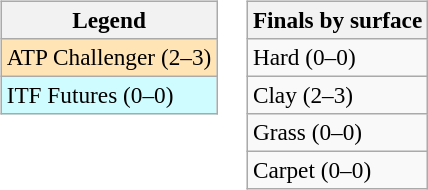<table>
<tr valign=top>
<td><br><table class=wikitable style=font-size:97%>
<tr>
<th>Legend</th>
</tr>
<tr bgcolor=moccasin>
<td>ATP Challenger (2–3)</td>
</tr>
<tr bgcolor=cffcff>
<td>ITF Futures (0–0)</td>
</tr>
</table>
</td>
<td><br><table class=wikitable style=font-size:97%>
<tr>
<th>Finals by surface</th>
</tr>
<tr>
<td>Hard (0–0)</td>
</tr>
<tr>
<td>Clay (2–3)</td>
</tr>
<tr>
<td>Grass (0–0)</td>
</tr>
<tr>
<td>Carpet (0–0)</td>
</tr>
</table>
</td>
</tr>
</table>
